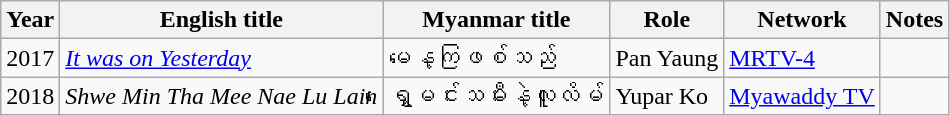<table class="wikitable">
<tr>
<th width=10>Year</th>
<th>English title</th>
<th>Myanmar title</th>
<th>Role</th>
<th>Network</th>
<th>Notes</th>
</tr>
<tr>
<td rowspan="1">2017</td>
<td><em><a href='#'>It was on Yesterday</a></em></td>
<td>မနေ့ကဖြစ်သည်</td>
<td>Pan Yaung</td>
<td><a href='#'>MRTV-4</a></td>
<td></td>
</tr>
<tr>
<td rowspan="1">2018</td>
<td><em>Shwe Min Tha Mee Nae Lu Lain</em></td>
<td>ရွှေမင်းသမီးနဲ့လူလိမ်</td>
<td>Yupar Ko</td>
<td><a href='#'>Myawaddy TV</a></td>
<td></td>
</tr>
</table>
